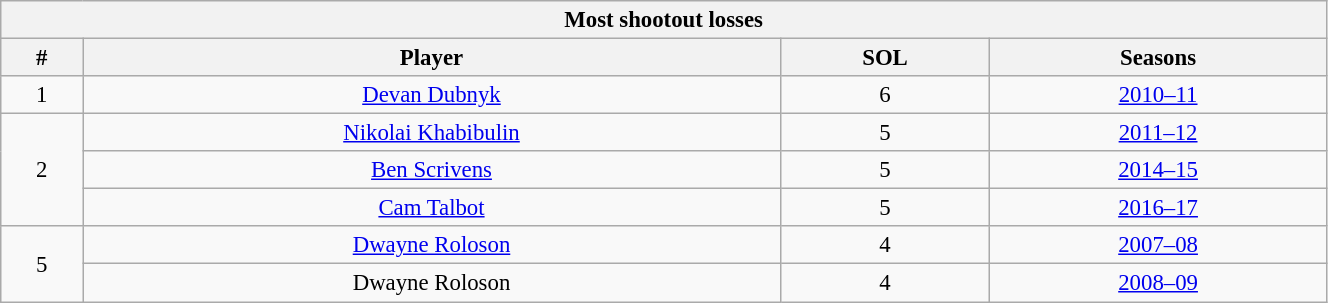<table class="wikitable" style="text-align: center; font-size: 95%" width="70%">
<tr>
<th colspan="4">Most shootout losses</th>
</tr>
<tr>
<th>#</th>
<th>Player</th>
<th>SOL</th>
<th>Seasons</th>
</tr>
<tr>
<td>1</td>
<td><a href='#'>Devan Dubnyk</a></td>
<td>6</td>
<td><a href='#'>2010–11</a></td>
</tr>
<tr>
<td rowspan="3">2</td>
<td><a href='#'>Nikolai Khabibulin</a></td>
<td>5</td>
<td><a href='#'>2011–12</a></td>
</tr>
<tr>
<td><a href='#'>Ben Scrivens</a></td>
<td>5</td>
<td><a href='#'>2014–15</a></td>
</tr>
<tr>
<td><a href='#'>Cam Talbot</a></td>
<td>5</td>
<td><a href='#'>2016–17</a></td>
</tr>
<tr>
<td rowspan="2">5</td>
<td><a href='#'>Dwayne Roloson</a></td>
<td>4</td>
<td><a href='#'>2007–08</a></td>
</tr>
<tr>
<td>Dwayne Roloson</td>
<td>4</td>
<td><a href='#'>2008–09</a></td>
</tr>
</table>
